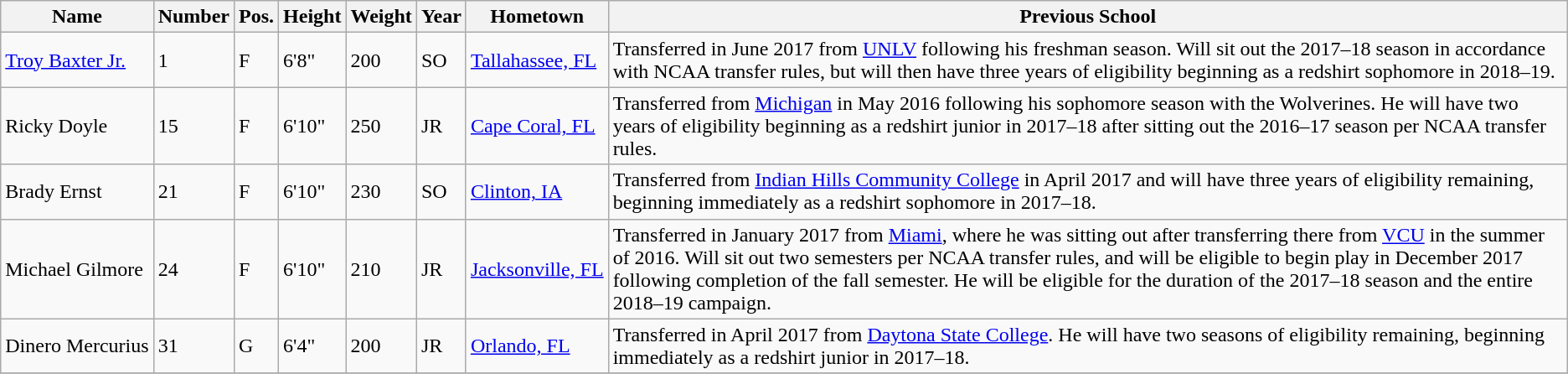<table class="wikitable sortable" border="1">
<tr>
<th>Name</th>
<th>Number</th>
<th>Pos.</th>
<th>Height</th>
<th>Weight</th>
<th>Year</th>
<th>Hometown</th>
<th class="unsortable">Previous School</th>
</tr>
<tr>
<td><a href='#'>Troy Baxter Jr.</a></td>
<td>1</td>
<td>F</td>
<td>6'8"</td>
<td>200</td>
<td>SO</td>
<td><a href='#'>Tallahassee,&nbsp;FL</a></td>
<td>Transferred in June 2017 from <a href='#'>UNLV</a> following his freshman season. Will sit out the 2017–18 season in accordance with NCAA transfer rules, but will then have three years of eligibility  beginning as a redshirt sophomore in 2018–19.</td>
</tr>
<tr>
<td>Ricky Doyle</td>
<td>15</td>
<td>F</td>
<td>6'10"</td>
<td>250</td>
<td>JR</td>
<td><a href='#'>Cape Coral, FL</a></td>
<td>Transferred from <a href='#'>Michigan</a> in May 2016 following his sophomore season with the Wolverines. He will have two years of eligibility beginning as a redshirt junior in 2017–18 after sitting out the 2016–17 season per NCAA transfer rules.</td>
</tr>
<tr>
<td>Brady Ernst</td>
<td>21</td>
<td>F</td>
<td>6'10"</td>
<td>230</td>
<td>SO</td>
<td><a href='#'>Clinton, IA</a></td>
<td>Transferred from <a href='#'>Indian Hills Community College</a> in April 2017 and will have three years of eligibility remaining, beginning immediately as a redshirt sophomore in 2017–18.</td>
</tr>
<tr>
<td>Michael Gilmore</td>
<td>24</td>
<td>F</td>
<td>6'10"</td>
<td>210</td>
<td>JR</td>
<td><a href='#'>Jacksonville, FL</a></td>
<td>Transferred in January 2017 from <a href='#'>Miami</a>, where he was sitting out after transferring there from <a href='#'>VCU</a> in the summer of 2016. Will sit out two semesters per NCAA transfer rules, and will be eligible to begin play in December 2017 following completion of the fall semester. He will be eligible for the duration of the 2017–18 season and the entire 2018–19 campaign.</td>
</tr>
<tr>
<td>Dinero Mercurius</td>
<td>31</td>
<td>G</td>
<td>6'4"</td>
<td>200</td>
<td>JR</td>
<td><a href='#'>Orlando, FL</a></td>
<td>Transferred in April 2017 from <a href='#'>Daytona State College</a>. He will have two seasons of eligibility remaining, beginning immediately as a redshirt junior in 2017–18.</td>
</tr>
<tr>
</tr>
</table>
